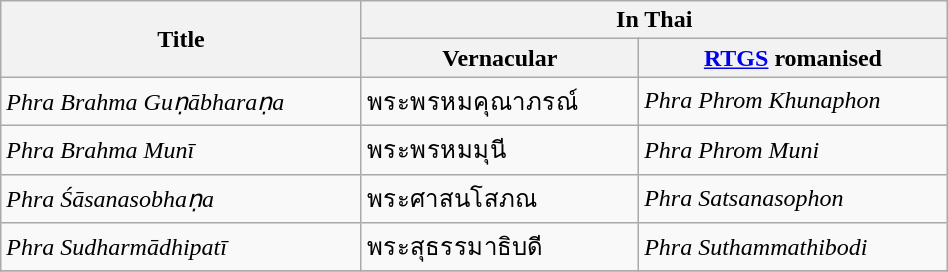<table class="wikitable" width="50%">
<tr>
<th rowspan="2">Title</th>
<th colspan="2">In Thai</th>
</tr>
<tr>
<th>Vernacular</th>
<th><a href='#'>RTGS</a> romanised</th>
</tr>
<tr>
<td><em>Phra Brahma Guṇābharaṇa</em></td>
<td>พระพรหมคุณาภรณ์</td>
<td><em>Phra Phrom Khunaphon</em></td>
</tr>
<tr>
<td><em>Phra Brahma Munī</em></td>
<td>พระพรหมมุนี</td>
<td><em>Phra Phrom Muni</em></td>
</tr>
<tr>
<td><em>Phra Śāsanasobhaṇa</em></td>
<td>พระศาสนโสภณ</td>
<td><em>Phra Satsanasophon</em></td>
</tr>
<tr>
<td><em>Phra Sudharmādhipatī</em></td>
<td>พระสุธรรมาธิบดี</td>
<td><em>Phra Suthammathibodi</em></td>
</tr>
<tr>
</tr>
</table>
